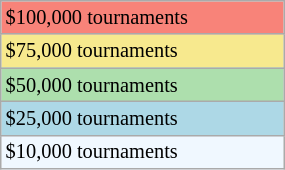<table class="wikitable"  style="font-size:85%; width:15%;">
<tr style="background:#f88379;">
<td>$100,000 tournaments</td>
</tr>
<tr style="background:#f7e98e;">
<td>$75,000 tournaments</td>
</tr>
<tr style="background:#addfad;">
<td>$50,000 tournaments</td>
</tr>
<tr style="background:lightblue;">
<td>$25,000 tournaments</td>
</tr>
<tr style="background:#f0f8ff;">
<td>$10,000 tournaments</td>
</tr>
</table>
